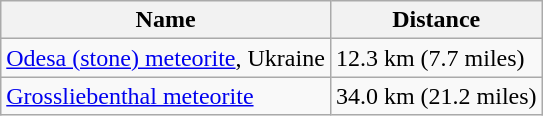<table class="wikitable">
<tr>
<th>Name</th>
<th>Distance</th>
</tr>
<tr>
<td><a href='#'>Odesa (stone) meteorite</a>, Ukraine</td>
<td>12.3 km (7.7 miles)</td>
</tr>
<tr>
<td><a href='#'>Grossliebenthal meteorite</a></td>
<td>34.0 km (21.2 miles)</td>
</tr>
</table>
